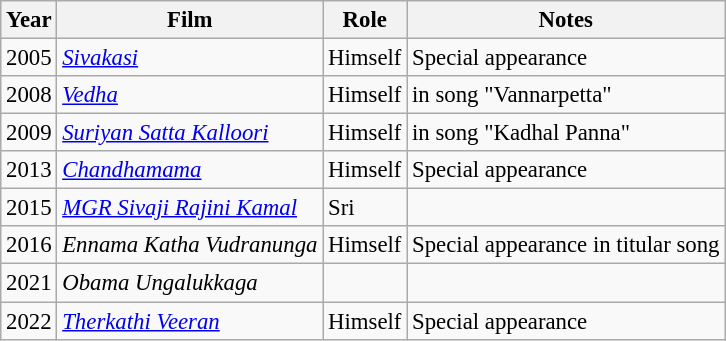<table class="wikitable" style="font-size: 95%;">
<tr>
<th>Year</th>
<th>Film</th>
<th>Role</th>
<th>Notes</th>
</tr>
<tr>
<td>2005</td>
<td><em><a href='#'>Sivakasi</a></em></td>
<td>Himself</td>
<td>Special appearance</td>
</tr>
<tr>
<td>2008</td>
<td><em><a href='#'>Vedha</a></em></td>
<td>Himself</td>
<td>in song "Vannarpetta"</td>
</tr>
<tr>
<td>2009</td>
<td><em><a href='#'>Suriyan Satta Kalloori</a></em></td>
<td>Himself</td>
<td>in song "Kadhal Panna"</td>
</tr>
<tr>
<td>2013</td>
<td><em><a href='#'>Chandhamama</a></em></td>
<td>Himself</td>
<td>Special appearance</td>
</tr>
<tr>
<td>2015</td>
<td><em><a href='#'>MGR Sivaji Rajini Kamal</a></em></td>
<td>Sri</td>
<td></td>
</tr>
<tr>
<td>2016</td>
<td><em>Ennama Katha Vudranunga</em></td>
<td>Himself</td>
<td>Special appearance in titular song</td>
</tr>
<tr>
<td>2021</td>
<td><em>Obama Ungalukkaga</em></td>
<td></td>
<td></td>
</tr>
<tr>
<td>2022</td>
<td><em><a href='#'>Therkathi Veeran</a></em></td>
<td>Himself</td>
<td>Special appearance</td>
</tr>
</table>
